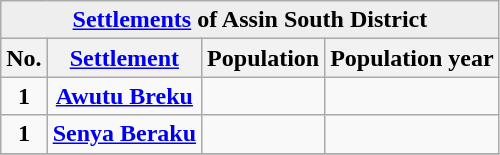<table class="wikitable sortable" style="text-align: centre;">
<tr bgcolor=#EEEEEE>
<td align=center colspan=4><strong><a href='#'>Settlements</a> of Assin South District</strong></td>
</tr>
<tr ">
<th class="unsortable">No.</th>
<th class="unsortable"><a href='#'>Settlement</a></th>
<th class="unsortable">Population</th>
<th class="unsortable">Population year</th>
</tr>
<tr>
<td align=center><strong>1</strong></td>
<td align=center><strong><a href='#'>Awutu Breku</a></strong></td>
<td align=center></td>
<td align=center></td>
</tr>
<tr>
<td align=center><strong>1</strong></td>
<td align=center><strong><a href='#'>Senya Beraku</a></strong></td>
<td align=center></td>
<td align=center></td>
</tr>
<tr>
</tr>
</table>
